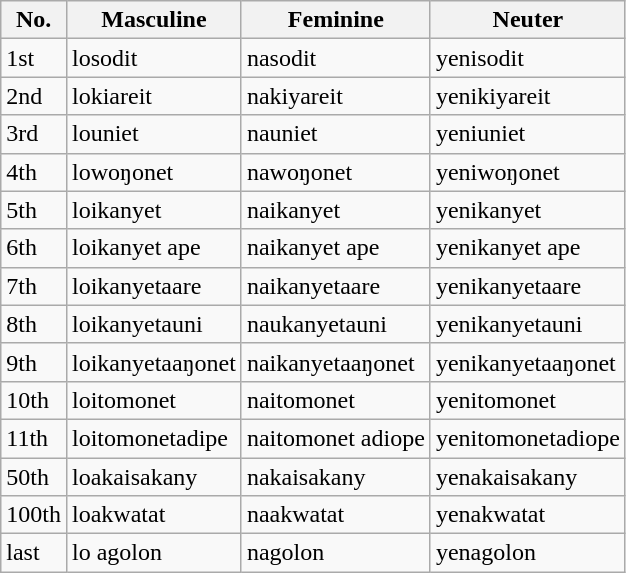<table class="wikitable">
<tr>
<th>No.</th>
<th>Masculine</th>
<th>Feminine</th>
<th>Neuter</th>
</tr>
<tr>
<td>1st</td>
<td>losodit</td>
<td>nasodit</td>
<td>yenisodit</td>
</tr>
<tr>
<td>2nd</td>
<td>lokiareit</td>
<td>nakiyareit</td>
<td>yenikiyareit</td>
</tr>
<tr>
<td>3rd</td>
<td>louniet</td>
<td>nauniet</td>
<td>yeniuniet</td>
</tr>
<tr>
<td>4th</td>
<td>lowoŋonet</td>
<td>nawoŋonet</td>
<td>yeniwoŋonet</td>
</tr>
<tr>
<td>5th</td>
<td>loikanyet</td>
<td>naikanyet</td>
<td>yenikanyet</td>
</tr>
<tr>
<td>6th</td>
<td>loikanyet ape</td>
<td>naikanyet ape</td>
<td>yenikanyet ape</td>
</tr>
<tr>
<td>7th</td>
<td>loikanyetaare</td>
<td>naikanyetaare</td>
<td>yenikanyetaare</td>
</tr>
<tr>
<td>8th</td>
<td>loikanyetauni</td>
<td>naukanyetauni</td>
<td>yenikanyetauni</td>
</tr>
<tr>
<td>9th</td>
<td>loikanyetaaŋonet</td>
<td>naikanyetaaŋonet</td>
<td>yenikanyetaaŋonet</td>
</tr>
<tr>
<td>10th</td>
<td>loitomonet</td>
<td>naitomonet</td>
<td>yenitomonet</td>
</tr>
<tr>
<td>11th</td>
<td>loitomonetadipe</td>
<td>naitomonet adiope</td>
<td>yenitomonetadiope</td>
</tr>
<tr>
<td>50th</td>
<td>loakaisakany</td>
<td>nakaisakany</td>
<td>yenakaisakany</td>
</tr>
<tr>
<td>100th</td>
<td>loakwatat</td>
<td>naakwatat</td>
<td>yenakwatat</td>
</tr>
<tr>
<td>last</td>
<td>lo agolon</td>
<td>nagolon</td>
<td>yenagolon</td>
</tr>
</table>
